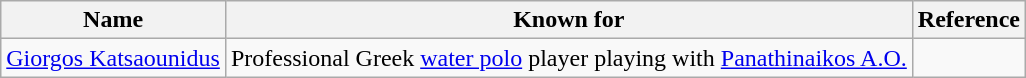<table class="wikitable">
<tr>
<th>Name</th>
<th>Known for</th>
<th>Reference</th>
</tr>
<tr>
<td><a href='#'>Giorgos Katsaounidus</a></td>
<td>Professional Greek <a href='#'>water polo</a> player playing with <a href='#'>Panathinaikos A.O.</a></td>
<td></td>
</tr>
</table>
